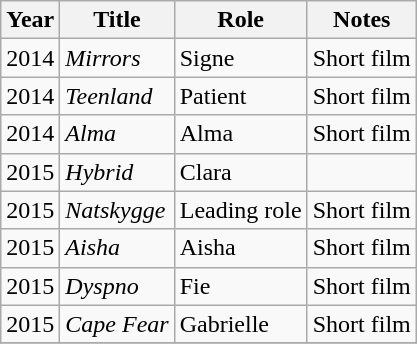<table class="wikitable sortable">
<tr>
<th>Year</th>
<th>Title</th>
<th>Role</th>
<th>Notes</th>
</tr>
<tr>
<td>2014</td>
<td><em>Mirrors</em></td>
<td>Signe</td>
<td>Short film</td>
</tr>
<tr>
<td>2014</td>
<td><em>Teenland</em></td>
<td>Patient</td>
<td>Short film</td>
</tr>
<tr>
<td>2014</td>
<td><em>Alma</em></td>
<td>Alma</td>
<td>Short film</td>
</tr>
<tr>
<td>2015</td>
<td><em>Hybrid</em></td>
<td>Clara</td>
<td></td>
</tr>
<tr>
<td>2015</td>
<td><em>Natskygge</em></td>
<td>Leading role</td>
<td>Short film</td>
</tr>
<tr>
<td>2015</td>
<td><em>Aisha</em></td>
<td>Aisha</td>
<td>Short film</td>
</tr>
<tr>
<td>2015</td>
<td><em>Dyspno</em></td>
<td>Fie</td>
<td>Short film</td>
</tr>
<tr>
<td>2015</td>
<td><em>Cape Fear</em></td>
<td>Gabrielle</td>
<td>Short film</td>
</tr>
<tr>
</tr>
</table>
